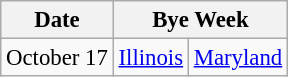<table class="wikitable" style="font-size:95%;">
<tr>
<th>Date</th>
<th colspan="2">Bye Week</th>
</tr>
<tr>
<td>October 17</td>
<td><a href='#'>Illinois</a></td>
<td><a href='#'>Maryland</a></td>
</tr>
</table>
